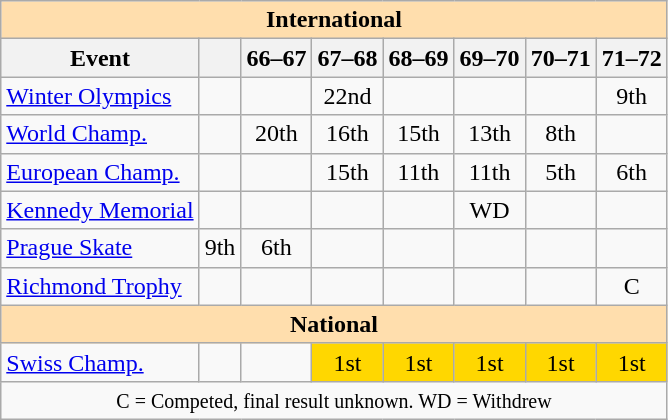<table class="wikitable" style="text-align:center">
<tr>
<th style="background-color: #ffdead; " colspan=8 align=center>International</th>
</tr>
<tr>
<th>Event</th>
<th></th>
<th>66–67</th>
<th>67–68</th>
<th>68–69</th>
<th>69–70</th>
<th>70–71</th>
<th>71–72</th>
</tr>
<tr>
<td align=left><a href='#'>Winter Olympics</a></td>
<td></td>
<td></td>
<td>22nd</td>
<td></td>
<td></td>
<td></td>
<td>9th</td>
</tr>
<tr>
<td align=left><a href='#'>World Champ.</a></td>
<td></td>
<td>20th</td>
<td>16th</td>
<td>15th</td>
<td>13th</td>
<td>8th</td>
<td></td>
</tr>
<tr>
<td align=left><a href='#'>European Champ.</a></td>
<td></td>
<td></td>
<td>15th</td>
<td>11th</td>
<td>11th</td>
<td>5th</td>
<td>6th</td>
</tr>
<tr>
<td align=left><a href='#'>Kennedy Memorial</a></td>
<td></td>
<td></td>
<td></td>
<td></td>
<td>WD</td>
<td></td>
<td></td>
</tr>
<tr>
<td align=left><a href='#'>Prague Skate</a></td>
<td>9th</td>
<td>6th</td>
<td></td>
<td></td>
<td></td>
<td></td>
<td></td>
</tr>
<tr>
<td align=left><a href='#'>Richmond Trophy</a></td>
<td></td>
<td></td>
<td></td>
<td></td>
<td></td>
<td></td>
<td>C</td>
</tr>
<tr>
<th style="background-color: #ffdead; " colspan=8 align=center>National</th>
</tr>
<tr>
<td align=left><a href='#'>Swiss Champ.</a></td>
<td></td>
<td></td>
<td bgcolor=gold>1st</td>
<td bgcolor=gold>1st</td>
<td bgcolor=gold>1st</td>
<td bgcolor=gold>1st</td>
<td bgcolor=gold>1st</td>
</tr>
<tr>
<td colspan=8 align=center><small> C = Competed, final result unknown. WD = Withdrew </small></td>
</tr>
</table>
